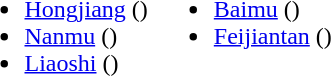<table>
<tr>
<td valign="top"><br><ul><li><a href='#'>Hongjiang</a> ()</li><li><a href='#'>Nanmu</a> ()</li><li><a href='#'>Liaoshi</a> ()</li></ul></td>
<td valign="top"><br><ul><li><a href='#'>Baimu</a> ()</li><li><a href='#'>Feijiantan</a> ()</li></ul></td>
</tr>
</table>
